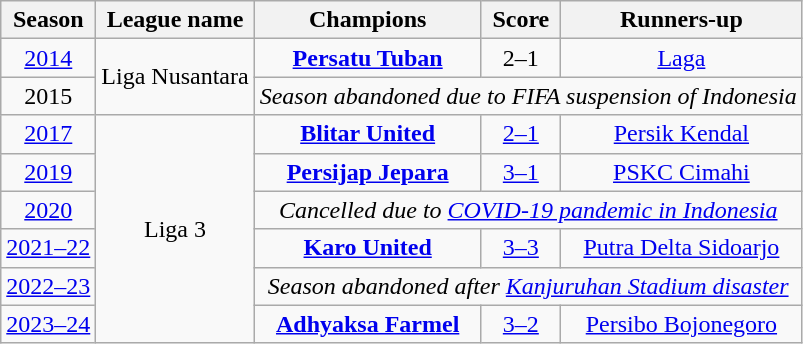<table class="wikitable" style="text-align:center;">
<tr>
<th>Season</th>
<th>League name</th>
<th>Champions</th>
<th>Score</th>
<th>Runners-up</th>
</tr>
<tr>
<td><a href='#'>2014</a></td>
<td rowspan="2">Liga Nusantara</td>
<td><strong><a href='#'>Persatu Tuban</a></strong></td>
<td>2–1</td>
<td><a href='#'>Laga</a></td>
</tr>
<tr>
<td>2015</td>
<td colspan="3" align="center"><em>Season abandoned due to FIFA suspension of Indonesia</em></td>
</tr>
<tr>
<td><a href='#'>2017</a></td>
<td rowspan=6>Liga 3</td>
<td><strong><a href='#'>Blitar United</a></strong></td>
<td><a href='#'>2–1</a></td>
<td><a href='#'>Persik Kendal</a></td>
</tr>
<tr>
<td><a href='#'>2019</a></td>
<td><strong><a href='#'>Persijap Jepara</a></strong></td>
<td><a href='#'>3–1</a></td>
<td><a href='#'>PSKC Cimahi</a></td>
</tr>
<tr>
<td><a href='#'>2020</a></td>
<td colspan="3" align="center"><em>Cancelled due to <a href='#'>COVID-19 pandemic in Indonesia</a></em></td>
</tr>
<tr>
<td><a href='#'>2021–22</a></td>
<td><strong><a href='#'>Karo United</a></strong></td>
<td><a href='#'>3–3</a> </td>
<td><a href='#'>Putra Delta Sidoarjo</a></td>
</tr>
<tr>
<td><a href='#'>2022–23</a></td>
<td colspan="3" align="center"><em>Season abandoned after <a href='#'>Kanjuruhan Stadium disaster</a></em></td>
</tr>
<tr>
<td><a href='#'>2023–24</a></td>
<td><strong><a href='#'>Adhyaksa Farmel</a></strong></td>
<td><a href='#'>3–2</a> </td>
<td><a href='#'>Persibo Bojonegoro</a></td>
</tr>
</table>
